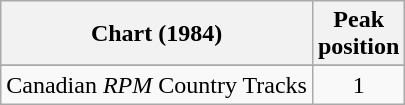<table class="wikitable sortable">
<tr>
<th>Chart (1984)</th>
<th>Peak<br>position</th>
</tr>
<tr>
</tr>
<tr>
<td>Canadian <em>RPM</em> Country Tracks</td>
<td align="center">1</td>
</tr>
</table>
